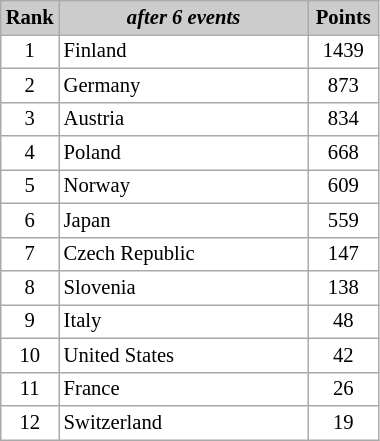<table class="wikitable plainrowheaders" style="background:#fff; font-size:86%; line-height:16px; border:gray solid 1px; border-collapse:collapse;">
<tr style="background:#ccc; text-align:center;">
<th scope="col" style="background:#ccc;" width=10px;">Rank</th>
<th scope="col" style="background:#ccc;" width=160px;"><em>after 6 events</em></th>
<th scope="col" style="background:#ccc;" width=40px;">Points</th>
</tr>
<tr align=center>
<td>1</td>
<td align=left><span>Finland</span></td>
<td><span>1439</span></td>
</tr>
<tr align=center>
<td>2</td>
<td align=left><span>Germany</span></td>
<td><span>873</span></td>
</tr>
<tr align=center>
<td>3</td>
<td align=left><span>Austria</span></td>
<td><span>834</span></td>
</tr>
<tr align=center>
<td>4</td>
<td align=left><span>Poland</span></td>
<td><span>668</span></td>
</tr>
<tr align=center>
<td>5</td>
<td align=left><span>Norway</span></td>
<td><span>609</span></td>
</tr>
<tr align=center>
<td>6</td>
<td align=left><span>Japan</span></td>
<td><span>559</span></td>
</tr>
<tr align=center>
<td>7</td>
<td align=left><span>Czech Republic</span></td>
<td><span>147</span></td>
</tr>
<tr align=center>
<td>8</td>
<td align=left><span>Slovenia</span></td>
<td><span>138</span></td>
</tr>
<tr align=center>
<td>9</td>
<td align=left><span>Italy</span></td>
<td><span>48</span></td>
</tr>
<tr align=center>
<td>10</td>
<td align=left><span>United States</span></td>
<td><span>42</span></td>
</tr>
<tr align=center>
<td>11</td>
<td align=left><span>France</span></td>
<td><span>26</span></td>
</tr>
<tr align=center>
<td>12</td>
<td align=left><span>Switzerland</span></td>
<td><span>19</span></td>
</tr>
</table>
